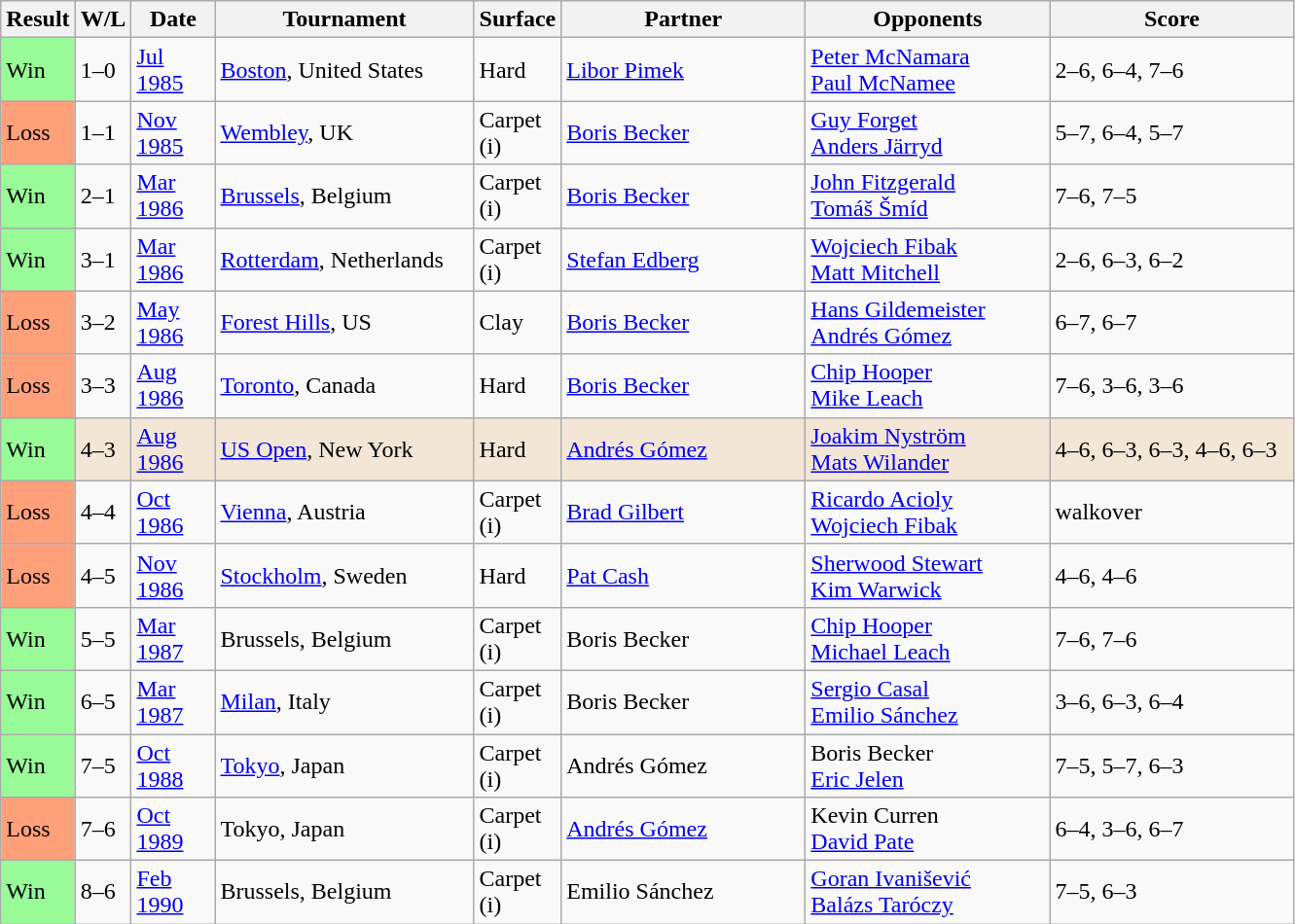<table class="sortable wikitable">
<tr>
<th>Result</th>
<th style="width:30px" class="unsortable">W/L</th>
<th style="width:50px">Date</th>
<th style="width:170px">Tournament</th>
<th style="width:50px">Surface</th>
<th style="width:160px">Partner</th>
<th style="width:160px">Opponents</th>
<th style="width:160px" class="unsortable">Score</th>
</tr>
<tr>
<td style="background:#98fb98;">Win</td>
<td>1–0</td>
<td><a href='#'>Jul 1985</a></td>
<td><a href='#'>Boston</a>, United States</td>
<td>Hard</td>
<td> <a href='#'>Libor Pimek</a></td>
<td> <a href='#'>Peter McNamara</a> <br>  <a href='#'>Paul McNamee</a></td>
<td>2–6, 6–4, 7–6</td>
</tr>
<tr>
<td style="background:#ffa07a;">Loss</td>
<td>1–1</td>
<td><a href='#'>Nov 1985</a></td>
<td><a href='#'>Wembley</a>, UK</td>
<td>Carpet (i)</td>
<td> <a href='#'>Boris Becker</a></td>
<td> <a href='#'>Guy Forget</a><br> <a href='#'>Anders Järryd</a></td>
<td>5–7, 6–4, 5–7</td>
</tr>
<tr>
<td style="background:#98fb98;">Win</td>
<td>2–1</td>
<td><a href='#'>Mar 1986</a></td>
<td><a href='#'>Brussels</a>, Belgium</td>
<td>Carpet (i)</td>
<td> <a href='#'>Boris Becker</a></td>
<td> <a href='#'>John Fitzgerald</a> <br>  <a href='#'>Tomáš Šmíd</a></td>
<td>7–6, 7–5</td>
</tr>
<tr>
<td style="background:#98fb98;">Win</td>
<td>3–1</td>
<td><a href='#'>Mar 1986</a></td>
<td><a href='#'>Rotterdam</a>, Netherlands</td>
<td>Carpet (i)</td>
<td> <a href='#'>Stefan Edberg</a></td>
<td> <a href='#'>Wojciech Fibak</a> <br>  <a href='#'>Matt Mitchell</a></td>
<td>2–6, 6–3, 6–2</td>
</tr>
<tr>
<td style="background:#ffa07a;">Loss</td>
<td>3–2</td>
<td><a href='#'>May 1986</a></td>
<td><a href='#'>Forest Hills</a>, US</td>
<td>Clay</td>
<td> <a href='#'>Boris Becker</a></td>
<td> <a href='#'>Hans Gildemeister</a><br> <a href='#'>Andrés Gómez</a></td>
<td>6–7, 6–7</td>
</tr>
<tr>
<td style="background:#ffa07a;">Loss</td>
<td>3–3</td>
<td><a href='#'>Aug 1986</a></td>
<td><a href='#'>Toronto</a>, Canada</td>
<td>Hard</td>
<td> <a href='#'>Boris Becker</a></td>
<td> <a href='#'>Chip Hooper</a><br> <a href='#'>Mike Leach</a></td>
<td>7–6, 3–6, 3–6</td>
</tr>
<tr style="background:#f3e6d7;">
<td style="background:#98fb98;">Win</td>
<td>4–3</td>
<td><a href='#'>Aug 1986</a></td>
<td><a href='#'>US Open</a>, New York</td>
<td>Hard</td>
<td> <a href='#'>Andrés Gómez</a></td>
<td> <a href='#'>Joakim Nyström</a> <br>  <a href='#'>Mats Wilander</a></td>
<td>4–6, 6–3, 6–3, 4–6, 6–3</td>
</tr>
<tr>
<td style="background:#ffa07a;">Loss</td>
<td>4–4</td>
<td><a href='#'>Oct 1986</a></td>
<td><a href='#'>Vienna</a>, Austria</td>
<td>Carpet (i)</td>
<td> <a href='#'>Brad Gilbert</a></td>
<td> <a href='#'>Ricardo Acioly</a> <br>  <a href='#'>Wojciech Fibak</a></td>
<td>walkover</td>
</tr>
<tr>
<td style="background:#ffa07a;">Loss</td>
<td>4–5</td>
<td><a href='#'>Nov 1986</a></td>
<td><a href='#'>Stockholm</a>, Sweden</td>
<td>Hard</td>
<td> <a href='#'>Pat Cash</a></td>
<td> <a href='#'>Sherwood Stewart</a> <br>  <a href='#'>Kim Warwick</a></td>
<td>4–6, 4–6</td>
</tr>
<tr>
<td style="background:#98fb98;">Win</td>
<td>5–5</td>
<td><a href='#'>Mar 1987</a></td>
<td>Brussels, Belgium</td>
<td>Carpet (i)</td>
<td> Boris Becker</td>
<td> <a href='#'>Chip Hooper</a> <br>  <a href='#'>Michael Leach</a></td>
<td>7–6, 7–6</td>
</tr>
<tr>
<td style="background:#98fb98;">Win</td>
<td>6–5</td>
<td><a href='#'>Mar 1987</a></td>
<td><a href='#'>Milan</a>, Italy</td>
<td>Carpet (i)</td>
<td> Boris Becker</td>
<td> <a href='#'>Sergio Casal</a> <br>  <a href='#'>Emilio Sánchez</a></td>
<td>3–6, 6–3, 6–4</td>
</tr>
<tr>
<td style="background:#98fb98;">Win</td>
<td>7–5</td>
<td><a href='#'>Oct 1988</a></td>
<td><a href='#'>Tokyo</a>, Japan</td>
<td>Carpet (i)</td>
<td> Andrés Gómez</td>
<td> Boris Becker <br>  <a href='#'>Eric Jelen</a></td>
<td>7–5, 5–7, 6–3</td>
</tr>
<tr>
<td style="background:#ffa07a;">Loss</td>
<td>7–6</td>
<td><a href='#'>Oct 1989</a></td>
<td>Tokyo, Japan</td>
<td>Carpet (i)</td>
<td> <a href='#'>Andrés Gómez</a></td>
<td> Kevin Curren<br> <a href='#'>David Pate</a></td>
<td>6–4, 3–6, 6–7</td>
</tr>
<tr>
<td style="background:#98fb98;">Win</td>
<td>8–6</td>
<td><a href='#'>Feb 1990</a></td>
<td>Brussels, Belgium</td>
<td>Carpet (i)</td>
<td> Emilio Sánchez</td>
<td> <a href='#'>Goran Ivanišević</a> <br>  <a href='#'>Balázs Taróczy</a></td>
<td>7–5, 6–3</td>
</tr>
</table>
